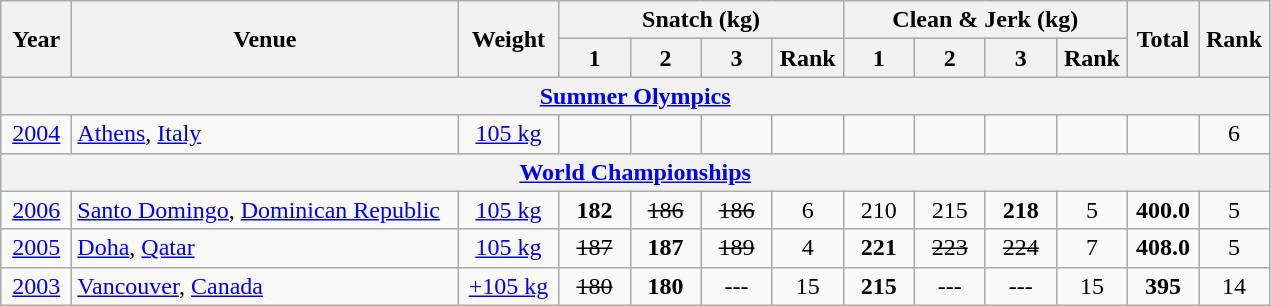<table class = "wikitable" style="text-align:center;">
<tr>
<th rowspan=2 width=40>Year</th>
<th rowspan=2 width=250>Venue</th>
<th rowspan=2 width=60>Weight</th>
<th colspan=4>Snatch (kg)</th>
<th colspan=4>Clean & Jerk (kg)</th>
<th rowspan=2 width=40>Total</th>
<th rowspan=2 width=40>Rank</th>
</tr>
<tr>
<th width=40>1</th>
<th width=40>2</th>
<th width=40>3</th>
<th width=40>Rank</th>
<th width=40>1</th>
<th width=40>2</th>
<th width=40>3</th>
<th width=40>Rank</th>
</tr>
<tr>
<th colspan=13><a href='#'>Summer Olympics</a></th>
</tr>
<tr>
<td><a href='#'>2004</a></td>
<td align=left> <a href='#'>Athens</a>, <a href='#'>Italy</a></td>
<td><a href='#'>105 kg</a></td>
<td></td>
<td></td>
<td></td>
<td></td>
<td></td>
<td></td>
<td></td>
<td></td>
<td></td>
<td>6</td>
</tr>
<tr>
<th colspan=13><a href='#'>World Championships</a></th>
</tr>
<tr>
<td><a href='#'>2006</a></td>
<td align=left> <a href='#'>Santo Domingo</a>, <a href='#'>Dominican Republic</a></td>
<td><a href='#'>105 kg</a></td>
<td><strong>182</strong></td>
<td><s>186</s></td>
<td><s>186</s></td>
<td>6</td>
<td>210</td>
<td>215</td>
<td><strong>218</strong></td>
<td>5</td>
<td><strong>400.0</strong></td>
<td>5</td>
</tr>
<tr>
<td><a href='#'>2005</a></td>
<td align=left> <a href='#'>Doha</a>, <a href='#'>Qatar</a></td>
<td><a href='#'>105 kg</a></td>
<td><s>187</s></td>
<td><strong>187</strong></td>
<td><s>189</s></td>
<td>4</td>
<td><strong>221</strong></td>
<td><s>223</s></td>
<td><s>224</s></td>
<td>7</td>
<td><strong>408.0</strong></td>
<td>5</td>
</tr>
<tr>
<td><a href='#'>2003</a></td>
<td align=left> <a href='#'>Vancouver</a>, <a href='#'>Canada</a></td>
<td><a href='#'>+105 kg</a></td>
<td><s>180</s></td>
<td><strong>180</strong></td>
<td>---</td>
<td>15</td>
<td><strong>215</strong></td>
<td>---</td>
<td>---</td>
<td>15</td>
<td><strong>395</strong></td>
<td>14</td>
</tr>
</table>
